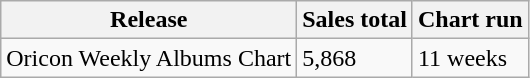<table class="wikitable">
<tr>
<th>Release</th>
<th>Sales total</th>
<th>Chart run</th>
</tr>
<tr>
<td>Oricon Weekly Albums Chart</td>
<td>5,868</td>
<td>11 weeks</td>
</tr>
</table>
